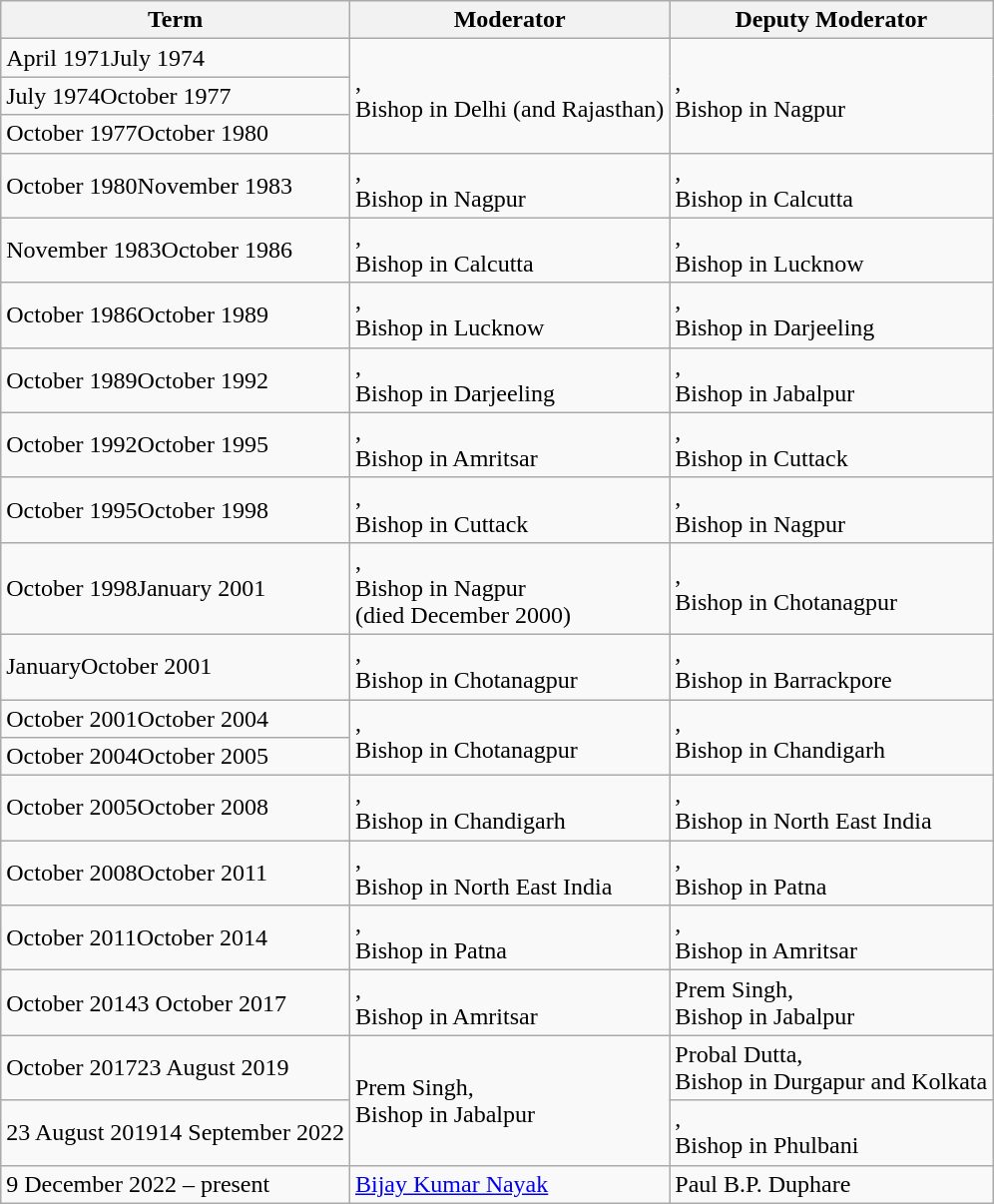<table class="wikitable">
<tr>
<th>Term</th>
<th>Moderator</th>
<th>Deputy Moderator</th>
</tr>
<tr>
<td>April 1971July 1974</td>
<td rowspan="3">,<br>Bishop in Delhi (and Rajasthan)</td>
<td rowspan="3">,<br>Bishop in Nagpur</td>
</tr>
<tr>
<td>July 1974October 1977</td>
</tr>
<tr>
<td>October 1977October 1980</td>
</tr>
<tr>
<td>October 1980November 1983</td>
<td>,<br>Bishop in Nagpur</td>
<td>,<br>Bishop in Calcutta</td>
</tr>
<tr>
<td>November 1983October 1986</td>
<td>,<br>Bishop in Calcutta</td>
<td>,<br>Bishop in Lucknow</td>
</tr>
<tr>
<td>October 1986October 1989</td>
<td>,<br>Bishop in Lucknow</td>
<td>,<br>Bishop in Darjeeling</td>
</tr>
<tr>
<td>October 1989October 1992</td>
<td>,<br>Bishop in Darjeeling</td>
<td>,<br>Bishop in Jabalpur</td>
</tr>
<tr>
<td>October 1992October 1995</td>
<td>,<br>Bishop in Amritsar</td>
<td>,<br>Bishop in Cuttack</td>
</tr>
<tr>
<td>October 1995October 1998</td>
<td>,<br>Bishop in Cuttack</td>
<td>,<br>Bishop in Nagpur</td>
</tr>
<tr>
<td>October 1998January 2001</td>
<td>,<br>Bishop in Nagpur<br>(died December 2000)</td>
<td>,<br>Bishop in Chotanagpur</td>
</tr>
<tr>
<td>JanuaryOctober 2001</td>
<td>,<br>Bishop in Chotanagpur</td>
<td>,<br>Bishop in Barrackpore</td>
</tr>
<tr>
<td>October 2001October 2004</td>
<td rowspan="2">,<br>Bishop in Chotanagpur</td>
<td rowspan="2">,<br>Bishop in Chandigarh</td>
</tr>
<tr>
<td>October 2004October 2005</td>
</tr>
<tr>
<td>October 2005October 2008</td>
<td>,<br>Bishop in Chandigarh</td>
<td>,<br>Bishop in North East India</td>
</tr>
<tr>
<td>October 2008October 2011</td>
<td>,<br>Bishop in North East India</td>
<td>,<br>Bishop in Patna</td>
</tr>
<tr>
<td>October 2011October 2014</td>
<td>,<br>Bishop in Patna</td>
<td>,<br>Bishop in Amritsar</td>
</tr>
<tr>
<td>October 20143 October 2017</td>
<td>,<br>Bishop in Amritsar</td>
<td>Prem Singh,<br>Bishop in Jabalpur</td>
</tr>
<tr>
<td>October 201723 August 2019</td>
<td rowspan="2">Prem Singh,<br>Bishop in Jabalpur</td>
<td>Probal Dutta,<br>Bishop in Durgapur and Kolkata</td>
</tr>
<tr>
<td>23 August 201914 September 2022</td>
<td>,<br>Bishop in Phulbani</td>
</tr>
<tr>
<td>9 December 2022 – present</td>
<td><a href='#'>Bijay Kumar Nayak</a></td>
<td>Paul B.P. Duphare</td>
</tr>
</table>
